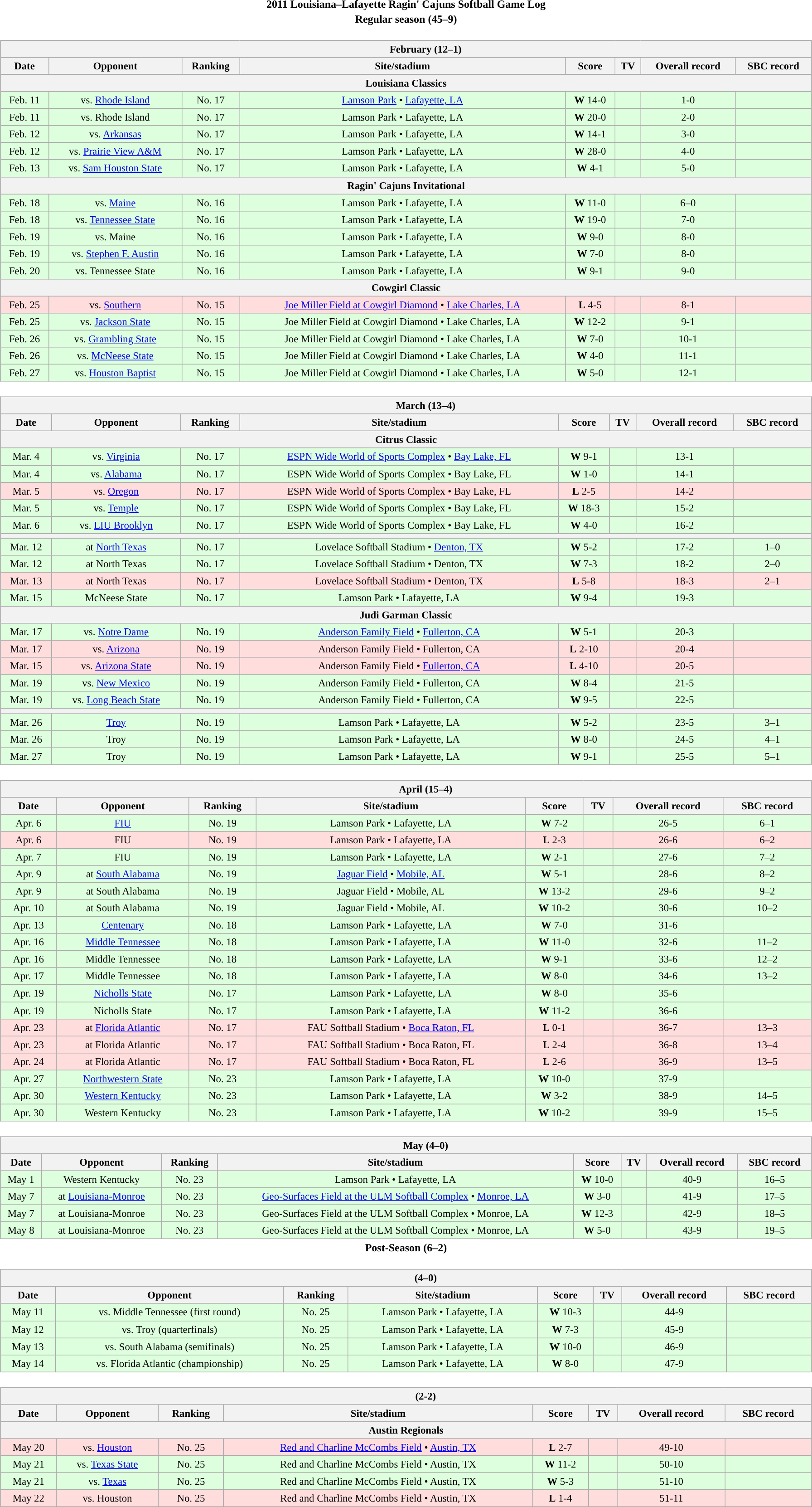<table class="toccolours"  style="width:95%; clear:both; margin:1.5em auto; text-align:center;">
<tr>
<th colspan=2>2011 Louisiana–Lafayette Ragin' Cajuns Softball Game Log</th>
</tr>
<tr>
<th colspan=2>Regular season (45–9)</th>
</tr>
<tr valign="top">
<td><br><table class="wikitable collapsible collapsed" style="margin:auto; width:100%; text-align:center; font-size:95%">
<tr>
<th colspan=8 style="padding-left:4em;">February (12–1)</th>
</tr>
<tr>
<th>Date</th>
<th>Opponent</th>
<th>Ranking</th>
<th>Site/stadium</th>
<th>Score</th>
<th>TV</th>
<th>Overall record</th>
<th>SBC record</th>
</tr>
<tr>
<th colspan=12>Louisiana Classics</th>
</tr>
<tr style="text-align:center; background:#dfd;">
<td>Feb. 11</td>
<td>vs. <a href='#'>Rhode Island</a></td>
<td>No. 17</td>
<td><a href='#'>Lamson Park</a> • <a href='#'>Lafayette, LA</a></td>
<td><strong>W</strong> 14-0</td>
<td></td>
<td>1-0</td>
<td></td>
</tr>
<tr style="text-align:center; background:#dfd;">
<td>Feb. 11</td>
<td>vs. Rhode Island</td>
<td>No. 17</td>
<td>Lamson Park • Lafayette, LA</td>
<td><strong>W</strong> 20-0</td>
<td></td>
<td>2-0</td>
<td></td>
</tr>
<tr style="text-align:center; background:#dfd;">
<td>Feb. 12</td>
<td>vs. <a href='#'>Arkansas</a></td>
<td>No. 17</td>
<td>Lamson Park • Lafayette, LA</td>
<td><strong>W</strong> 14-1</td>
<td></td>
<td>3-0</td>
<td></td>
</tr>
<tr style="text-align:center; background:#dfd;">
<td>Feb. 12</td>
<td>vs. <a href='#'>Prairie View A&M</a></td>
<td>No. 17</td>
<td>Lamson Park • Lafayette, LA</td>
<td><strong>W</strong> 28-0</td>
<td></td>
<td>4-0</td>
<td></td>
</tr>
<tr style="text-align:center; background:#dfd;">
<td>Feb. 13</td>
<td>vs. <a href='#'>Sam Houston State</a></td>
<td>No. 17</td>
<td>Lamson Park • Lafayette, LA</td>
<td><strong>W</strong> 4-1</td>
<td></td>
<td>5-0</td>
<td></td>
</tr>
<tr>
<th colspan=12>Ragin' Cajuns Invitational</th>
</tr>
<tr style="text-align:center; background:#dfd;">
<td>Feb. 18</td>
<td>vs. <a href='#'>Maine</a></td>
<td>No. 16</td>
<td>Lamson Park • Lafayette, LA</td>
<td><strong>W</strong> 11-0</td>
<td></td>
<td>6–0</td>
<td></td>
</tr>
<tr style="text-align:center; background:#dfd;">
<td>Feb. 18</td>
<td>vs. <a href='#'>Tennessee State</a></td>
<td>No. 16</td>
<td>Lamson Park • Lafayette, LA</td>
<td><strong>W</strong> 19-0</td>
<td></td>
<td>7-0</td>
<td></td>
</tr>
<tr style="text-align:center; background:#dfd;">
<td>Feb. 19</td>
<td>vs. Maine</td>
<td>No. 16</td>
<td>Lamson Park • Lafayette, LA</td>
<td><strong>W</strong> 9-0</td>
<td></td>
<td>8-0</td>
<td></td>
</tr>
<tr style="text-align:center; background:#dfd;">
<td>Feb. 19</td>
<td>vs. <a href='#'>Stephen F. Austin</a></td>
<td>No. 16</td>
<td>Lamson Park • Lafayette, LA</td>
<td><strong>W</strong> 7-0</td>
<td></td>
<td>8-0</td>
<td></td>
</tr>
<tr style="text-align:center; background:#dfd;">
<td>Feb. 20</td>
<td>vs. Tennessee State</td>
<td>No. 16</td>
<td>Lamson Park • Lafayette, LA</td>
<td><strong>W</strong> 9-1</td>
<td></td>
<td>9-0</td>
<td></td>
</tr>
<tr>
<th colspan=12>Cowgirl Classic</th>
</tr>
<tr style="text-align:center; background:#fdd;">
<td>Feb. 25</td>
<td>vs. <a href='#'>Southern</a></td>
<td>No. 15</td>
<td><a href='#'>Joe Miller Field at Cowgirl Diamond</a> • <a href='#'>Lake Charles, LA</a></td>
<td><strong>L</strong> 4-5</td>
<td></td>
<td>8-1</td>
<td></td>
</tr>
<tr style="text-align:center; background:#dfd;">
<td>Feb. 25</td>
<td>vs. <a href='#'>Jackson State</a></td>
<td>No. 15</td>
<td>Joe Miller Field at Cowgirl Diamond • Lake Charles, LA</td>
<td><strong>W</strong> 12-2</td>
<td></td>
<td>9-1</td>
<td></td>
</tr>
<tr style="text-align:center; background:#dfd;">
<td>Feb. 26</td>
<td>vs. <a href='#'>Grambling State</a></td>
<td>No. 15</td>
<td>Joe Miller Field at Cowgirl Diamond • Lake Charles, LA</td>
<td><strong>W</strong> 7-0</td>
<td></td>
<td>10-1</td>
<td></td>
</tr>
<tr style="text-align:center; background:#dfd;">
<td>Feb. 26</td>
<td>vs. <a href='#'>McNeese State</a></td>
<td>No. 15</td>
<td>Joe Miller Field at Cowgirl Diamond • Lake Charles, LA</td>
<td><strong>W</strong> 4-0</td>
<td></td>
<td>11-1</td>
<td></td>
</tr>
<tr style="text-align:center; background:#dfd;">
<td>Feb. 27</td>
<td>vs. <a href='#'>Houston Baptist</a></td>
<td>No. 15</td>
<td>Joe Miller Field at Cowgirl Diamond • Lake Charles, LA</td>
<td><strong>W</strong> 5-0</td>
<td></td>
<td>12-1</td>
<td></td>
</tr>
</table>
</td>
</tr>
<tr>
<td><br><table class="wikitable collapsible collapsed" style="margin:auto; width:100%; text-align:center; font-size:95%">
<tr>
<th colspan=8 style="padding-left:4em;">March (13–4)</th>
</tr>
<tr>
<th>Date</th>
<th>Opponent</th>
<th>Ranking</th>
<th>Site/stadium</th>
<th>Score</th>
<th>TV</th>
<th>Overall record</th>
<th>SBC record</th>
</tr>
<tr>
<th colspan=12>Citrus Classic</th>
</tr>
<tr style="text-align:center; background:#dfd;">
<td>Mar. 4</td>
<td>vs. <a href='#'>Virginia</a></td>
<td>No. 17</td>
<td><a href='#'>ESPN Wide World of Sports Complex</a> • <a href='#'>Bay Lake, FL</a></td>
<td><strong>W</strong> 9-1</td>
<td></td>
<td>13-1</td>
<td></td>
</tr>
<tr style="text-align:center; background:#dfd;">
<td>Mar. 4</td>
<td>vs. <a href='#'>Alabama</a></td>
<td>No. 17</td>
<td>ESPN Wide World of Sports Complex • Bay Lake, FL</td>
<td><strong>W</strong> 1-0</td>
<td></td>
<td>14-1</td>
<td></td>
</tr>
<tr style="text-align:center; background:#fdd;">
<td>Mar. 5</td>
<td>vs. <a href='#'>Oregon</a></td>
<td>No. 17</td>
<td>ESPN Wide World of Sports Complex • Bay Lake, FL</td>
<td><strong>L</strong> 2-5</td>
<td></td>
<td>14-2</td>
<td></td>
</tr>
<tr style="text-align:center; background:#dfd;">
<td>Mar. 5</td>
<td>vs. <a href='#'>Temple</a></td>
<td>No. 17</td>
<td>ESPN Wide World of Sports Complex • Bay Lake, FL</td>
<td><strong>W</strong> 18-3</td>
<td></td>
<td>15-2</td>
<td></td>
</tr>
<tr style="text-align:center; background:#dfd;">
<td>Mar. 6</td>
<td>vs. <a href='#'>LIU Brooklyn</a></td>
<td>No. 17</td>
<td>ESPN Wide World of Sports Complex • Bay Lake, FL</td>
<td><strong>W</strong> 4-0</td>
<td></td>
<td>16-2</td>
<td></td>
</tr>
<tr>
<th colspan=12></th>
</tr>
<tr style="text-align:center; background:#dfd;">
<td>Mar. 12</td>
<td>at <a href='#'>North Texas</a></td>
<td>No. 17</td>
<td>Lovelace Softball Stadium • <a href='#'>Denton, TX</a></td>
<td><strong>W</strong> 5-2</td>
<td></td>
<td>17-2</td>
<td>1–0</td>
</tr>
<tr style="text-align:center; background:#dfd;">
<td>Mar. 12</td>
<td>at North Texas</td>
<td>No. 17</td>
<td>Lovelace Softball Stadium • Denton, TX</td>
<td><strong>W</strong> 7-3</td>
<td></td>
<td>18-2</td>
<td>2–0</td>
</tr>
<tr style="text-align:center; background:#fdd;">
<td>Mar. 13</td>
<td>at North Texas</td>
<td>No. 17</td>
<td>Lovelace Softball Stadium • Denton, TX</td>
<td><strong>L</strong> 5-8</td>
<td></td>
<td>18-3</td>
<td>2–1</td>
</tr>
<tr style="text-align:center; background:#dfd;">
<td>Mar. 15</td>
<td>McNeese State</td>
<td>No. 17</td>
<td>Lamson Park • Lafayette, LA</td>
<td><strong>W</strong> 9-4</td>
<td></td>
<td>19-3</td>
<td></td>
</tr>
<tr>
<th colspan=12>Judi Garman Classic</th>
</tr>
<tr style="text-align:center; background:#dfd;">
<td>Mar. 17</td>
<td>vs. <a href='#'>Notre Dame</a></td>
<td>No. 19</td>
<td><a href='#'>Anderson Family Field</a> • <a href='#'>Fullerton, CA</a></td>
<td><strong>W</strong> 5-1</td>
<td></td>
<td>20-3</td>
<td></td>
</tr>
<tr style="text-align:center; background:#fdd;">
<td>Mar. 17</td>
<td>vs. <a href='#'>Arizona</a></td>
<td>No. 19</td>
<td>Anderson Family Field • Fullerton, CA</td>
<td><strong>L</strong> 2-10</td>
<td></td>
<td>20-4</td>
<td></td>
</tr>
<tr style="text-align:center; background:#fdd;">
<td>Mar. 15</td>
<td>vs. <a href='#'>Arizona State</a></td>
<td>No. 19</td>
<td>Anderson Family Field • <a href='#'>Fullerton, CA</a></td>
<td><strong>L</strong> 4-10</td>
<td></td>
<td>20-5</td>
<td></td>
</tr>
<tr style="text-align:center; background:#dfd;">
<td>Mar. 19</td>
<td>vs. <a href='#'>New Mexico</a></td>
<td>No. 19</td>
<td>Anderson Family Field • Fullerton, CA</td>
<td><strong>W</strong> 8-4</td>
<td></td>
<td>21-5</td>
<td></td>
</tr>
<tr style="text-align:center; background:#dfd;">
<td>Mar. 19</td>
<td>vs. <a href='#'>Long Beach State</a></td>
<td>No. 19</td>
<td>Anderson Family Field • Fullerton, CA</td>
<td><strong>W</strong> 9-5</td>
<td></td>
<td>22-5</td>
<td></td>
</tr>
<tr>
<th colspan=12></th>
</tr>
<tr style="text-align:center; background:#dfd;">
<td>Mar. 26</td>
<td><a href='#'>Troy</a></td>
<td>No. 19</td>
<td>Lamson Park • Lafayette, LA</td>
<td><strong>W</strong> 5-2</td>
<td></td>
<td>23-5</td>
<td>3–1</td>
</tr>
<tr style="text-align:center; background:#dfd;">
<td>Mar. 26</td>
<td>Troy</td>
<td>No. 19</td>
<td>Lamson Park • Lafayette, LA</td>
<td><strong>W</strong> 8-0</td>
<td></td>
<td>24-5</td>
<td>4–1</td>
</tr>
<tr style="text-align:center; background:#dfd;">
<td>Mar. 27</td>
<td>Troy</td>
<td>No. 19</td>
<td>Lamson Park • Lafayette, LA</td>
<td><strong>W</strong> 9-1</td>
<td></td>
<td>25-5</td>
<td>5–1</td>
</tr>
</table>
</td>
</tr>
<tr>
<td><br><table class="wikitable collapsible collapsed" style="margin:auto; width:100%; text-align:center; font-size:95%">
<tr>
<th colspan=8 style="padding-left:4em;">April (15–4)</th>
</tr>
<tr>
<th>Date</th>
<th>Opponent</th>
<th>Ranking</th>
<th>Site/stadium</th>
<th>Score</th>
<th>TV</th>
<th>Overall record</th>
<th>SBC record</th>
</tr>
<tr style="text-align:center; background:#dfd;">
<td>Apr. 6</td>
<td><a href='#'>FIU</a></td>
<td>No. 19</td>
<td>Lamson Park • Lafayette, LA</td>
<td><strong>W</strong> 7-2</td>
<td></td>
<td>26-5</td>
<td>6–1</td>
</tr>
<tr style="text-align:center; background:#fdd;">
<td>Apr. 6</td>
<td>FIU</td>
<td>No. 19</td>
<td>Lamson Park • Lafayette, LA</td>
<td><strong>L</strong> 2-3</td>
<td></td>
<td>26-6</td>
<td>6–2</td>
</tr>
<tr style="text-align:center; background:#dfd;">
<td>Apr. 7</td>
<td>FIU</td>
<td>No. 19</td>
<td>Lamson Park • Lafayette, LA</td>
<td><strong>W</strong> 2-1</td>
<td></td>
<td>27-6</td>
<td>7–2</td>
</tr>
<tr style="text-align:center; background:#dfd;">
<td>Apr. 9</td>
<td>at <a href='#'>South Alabama</a></td>
<td>No. 19</td>
<td><a href='#'>Jaguar Field</a> • <a href='#'>Mobile, AL</a></td>
<td><strong>W</strong> 5-1</td>
<td></td>
<td>28-6</td>
<td>8–2</td>
</tr>
<tr style="text-align:center; background:#dfd;">
<td>Apr. 9</td>
<td>at South Alabama</td>
<td>No. 19</td>
<td>Jaguar Field • Mobile, AL</td>
<td><strong>W</strong> 13-2</td>
<td></td>
<td>29-6</td>
<td>9–2</td>
</tr>
<tr style="text-align:center; background:#dfd;">
<td>Apr. 10</td>
<td>at South Alabama</td>
<td>No. 19</td>
<td>Jaguar Field • Mobile, AL</td>
<td><strong>W</strong> 10-2</td>
<td></td>
<td>30-6</td>
<td>10–2</td>
</tr>
<tr style="text-align:center; background:#dfd;">
<td>Apr. 13</td>
<td><a href='#'>Centenary</a></td>
<td>No. 18</td>
<td>Lamson Park • Lafayette, LA</td>
<td><strong>W</strong> 7-0</td>
<td></td>
<td>31-6</td>
<td></td>
</tr>
<tr style="text-align:center; background:#dfd;">
<td>Apr. 16</td>
<td><a href='#'>Middle Tennessee</a></td>
<td>No. 18</td>
<td>Lamson Park • Lafayette, LA</td>
<td><strong>W</strong> 11-0</td>
<td></td>
<td>32-6</td>
<td>11–2</td>
</tr>
<tr style="text-align:center; background:#dfd;">
<td>Apr. 16</td>
<td>Middle Tennessee</td>
<td>No. 18</td>
<td>Lamson Park • Lafayette, LA</td>
<td><strong>W</strong> 9-1</td>
<td></td>
<td>33-6</td>
<td>12–2</td>
</tr>
<tr style="text-align:center; background:#dfd;">
<td>Apr. 17</td>
<td>Middle Tennessee</td>
<td>No. 18</td>
<td>Lamson Park • Lafayette, LA</td>
<td><strong>W</strong> 8-0</td>
<td></td>
<td>34-6</td>
<td>13–2</td>
</tr>
<tr style="text-align:center; background:#dfd;">
<td>Apr. 19</td>
<td><a href='#'>Nicholls State</a></td>
<td>No. 17</td>
<td>Lamson Park • Lafayette, LA</td>
<td><strong>W</strong> 8-0</td>
<td></td>
<td>35-6</td>
<td></td>
</tr>
<tr style="text-align:center; background:#dfd;">
<td>Apr. 19</td>
<td>Nicholls State</td>
<td>No. 17</td>
<td>Lamson Park • Lafayette, LA</td>
<td><strong>W</strong> 11-2</td>
<td></td>
<td>36-6</td>
<td></td>
</tr>
<tr style="text-align:center; background:#fdd;">
<td>Apr. 23</td>
<td>at <a href='#'>Florida Atlantic</a></td>
<td>No. 17</td>
<td>FAU Softball Stadium • <a href='#'>Boca Raton, FL</a></td>
<td><strong>L</strong> 0-1</td>
<td></td>
<td>36-7</td>
<td>13–3</td>
</tr>
<tr style="text-align:center; background:#fdd;">
<td>Apr. 23</td>
<td>at Florida Atlantic</td>
<td>No. 17</td>
<td>FAU Softball Stadium • Boca Raton, FL</td>
<td><strong>L</strong> 2-4</td>
<td></td>
<td>36-8</td>
<td>13–4</td>
</tr>
<tr style="text-align:center; background:#fdd;">
<td>Apr. 24</td>
<td>at Florida Atlantic</td>
<td>No. 17</td>
<td>FAU Softball Stadium • Boca Raton, FL</td>
<td><strong>L</strong> 2-6</td>
<td></td>
<td>36-9</td>
<td>13–5</td>
</tr>
<tr style="text-align:center; background:#dfd;">
<td>Apr. 27</td>
<td><a href='#'>Northwestern State</a></td>
<td>No. 23</td>
<td>Lamson Park • Lafayette, LA</td>
<td><strong>W</strong> 10-0</td>
<td></td>
<td>37-9</td>
<td></td>
</tr>
<tr style="text-align:center; background:#dfd;">
<td>Apr. 30</td>
<td><a href='#'>Western Kentucky</a></td>
<td>No. 23</td>
<td>Lamson Park • Lafayette, LA</td>
<td><strong>W</strong> 3-2</td>
<td></td>
<td>38-9</td>
<td>14–5</td>
</tr>
<tr style="text-align:center; background:#dfd;">
<td>Apr. 30</td>
<td>Western Kentucky</td>
<td>No. 23</td>
<td>Lamson Park • Lafayette, LA</td>
<td><strong>W</strong> 10-2</td>
<td></td>
<td>39-9</td>
<td>15–5</td>
</tr>
</table>
</td>
</tr>
<tr>
<td><br><table class="wikitable collapsible collapsed" style="margin:auto; width:100%; text-align:center; font-size:95%">
<tr>
<th colspan=8 style="padding-left:4em;">May (4–0)</th>
</tr>
<tr>
<th>Date</th>
<th>Opponent</th>
<th>Ranking</th>
<th>Site/stadium</th>
<th>Score</th>
<th>TV</th>
<th>Overall record</th>
<th>SBC record</th>
</tr>
<tr style="text-align:center; background:#dfd;">
<td>May 1</td>
<td>Western Kentucky</td>
<td>No. 23</td>
<td>Lamson Park • Lafayette, LA</td>
<td><strong>W</strong> 10-0</td>
<td></td>
<td>40-9</td>
<td>16–5</td>
</tr>
<tr style="text-align:center; background:#dfd;">
<td>May 7</td>
<td>at <a href='#'>Louisiana-Monroe</a></td>
<td>No. 23</td>
<td><a href='#'>Geo-Surfaces Field at the ULM Softball Complex</a> • <a href='#'>Monroe, LA</a></td>
<td><strong>W</strong> 3-0</td>
<td></td>
<td>41-9</td>
<td>17–5</td>
</tr>
<tr style="text-align:center; background:#dfd;">
<td>May 7</td>
<td>at Louisiana-Monroe</td>
<td>No. 23</td>
<td>Geo-Surfaces Field at the ULM Softball Complex • Monroe, LA</td>
<td><strong>W</strong> 12-3</td>
<td></td>
<td>42-9</td>
<td>18–5</td>
</tr>
<tr style="text-align:center; background:#dfd;">
<td>May 8</td>
<td>at Louisiana-Monroe</td>
<td>No. 23</td>
<td>Geo-Surfaces Field at the ULM Softball Complex • Monroe, LA</td>
<td><strong>W</strong> 5-0</td>
<td></td>
<td>43-9</td>
<td>19–5</td>
</tr>
</table>
</td>
</tr>
<tr>
<th colspan=2>Post-Season (6–2)</th>
</tr>
<tr>
<td><br><table class="wikitable collapsible collapsed" style="margin:auto; width:100%; text-align:center; font-size:95%">
<tr>
<th colspan=8 style="padding-left:4em;"> (4–0)</th>
</tr>
<tr>
<th>Date</th>
<th>Opponent</th>
<th>Ranking</th>
<th>Site/stadium</th>
<th>Score</th>
<th>TV</th>
<th>Overall record</th>
<th>SBC record</th>
</tr>
<tr style="text-align:center; background:#dfd;">
<td>May 11</td>
<td>vs. Middle Tennessee (first round)</td>
<td>No. 25</td>
<td>Lamson Park • Lafayette, LA</td>
<td><strong>W</strong> 10-3</td>
<td></td>
<td>44-9</td>
<td></td>
</tr>
<tr style="text-align:center; background:#dfd;">
<td>May 12</td>
<td>vs. Troy (quarterfinals)</td>
<td>No. 25</td>
<td>Lamson Park • Lafayette, LA</td>
<td><strong>W</strong> 7-3</td>
<td></td>
<td>45-9</td>
<td></td>
</tr>
<tr style="text-align:center; background:#dfd;">
<td>May 13</td>
<td>vs. South Alabama (semifinals)</td>
<td>No. 25</td>
<td>Lamson Park • Lafayette, LA</td>
<td><strong>W</strong> 10-0</td>
<td></td>
<td>46-9</td>
<td></td>
</tr>
<tr style="text-align:center; background:#dfd;">
<td>May 14</td>
<td>vs. Florida Atlantic (championship)</td>
<td>No. 25</td>
<td>Lamson Park • Lafayette, LA</td>
<td><strong>W</strong> 8-0</td>
<td></td>
<td>47-9</td>
<td></td>
</tr>
</table>
</td>
</tr>
<tr>
<td><br><table class="wikitable collapsible collapsed" style="margin:auto; width:100%; text-align:center; font-size:95%">
<tr>
<th colspan=8 style="padding-left:4em;"> (2-2)</th>
</tr>
<tr>
<th>Date</th>
<th>Opponent</th>
<th>Ranking</th>
<th>Site/stadium</th>
<th>Score</th>
<th>TV</th>
<th>Overall record</th>
<th>SBC record</th>
</tr>
<tr>
<th colspan=12>Austin Regionals</th>
</tr>
<tr style="text-align:center; background:#fdd;">
<td>May 20</td>
<td>vs. <a href='#'>Houston</a></td>
<td>No. 25</td>
<td><a href='#'>Red and Charline McCombs Field</a> • <a href='#'>Austin, TX</a></td>
<td><strong>L</strong> 2-7</td>
<td></td>
<td>49-10</td>
<td></td>
</tr>
<tr style="text-align:center; background:#dfd;">
<td>May 21</td>
<td>vs. <a href='#'>Texas State</a></td>
<td>No. 25</td>
<td>Red and Charline McCombs Field • Austin, TX</td>
<td><strong>W</strong> 11-2</td>
<td></td>
<td>50-10</td>
<td></td>
</tr>
<tr style="text-align:center; background:#dfd;">
<td>May 21</td>
<td>vs. <a href='#'>Texas</a></td>
<td>No. 25</td>
<td>Red and Charline McCombs Field • Austin, TX</td>
<td><strong>W</strong> 5-3</td>
<td></td>
<td>51-10</td>
<td></td>
</tr>
<tr style="text-align:center; background:#fdd;">
<td>May 22</td>
<td>vs. Houston</td>
<td>No. 25</td>
<td>Red and Charline McCombs Field • Austin, TX</td>
<td><strong>L</strong> 1-4</td>
<td></td>
<td>51-11</td>
<td></td>
</tr>
</table>
</td>
</tr>
</table>
